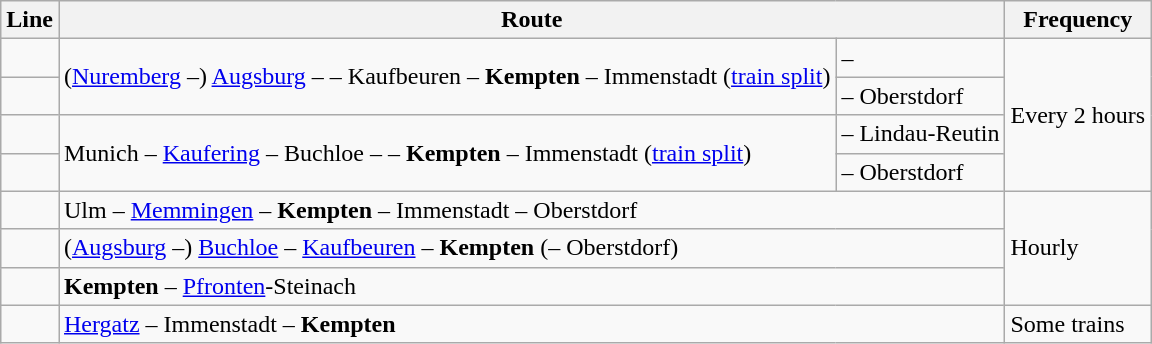<table class="wikitable">
<tr>
<th>Line</th>
<th colspan=2>Route</th>
<th>Frequency</th>
</tr>
<tr>
<td align="center"></td>
<td rowspan=2>(<a href='#'>Nuremberg</a> –) <a href='#'>Augsburg</a> –  – Kaufbeuren – <strong>Kempten</strong> – Immenstadt (<a href='#'>train split</a>)</td>
<td>– </td>
<td rowspan="4">Every 2 hours</td>
</tr>
<tr>
<td align="center"></td>
<td>– Oberstdorf</td>
</tr>
<tr>
<td align="center"></td>
<td rowspan=2>Munich – <a href='#'>Kaufering</a> – Buchloe –  – <strong>Kempten</strong> – Immenstadt (<a href='#'>train split</a>)</td>
<td>– Lindau-Reutin</td>
</tr>
<tr>
<td align="center"></td>
<td>– Oberstdorf</td>
</tr>
<tr>
<td align="center"></td>
<td colspan=2>Ulm – <a href='#'>Memmingen</a> – <strong>Kempten</strong>  – Immenstadt – Oberstdorf</td>
<td rowspan="3">Hourly</td>
</tr>
<tr>
<td></td>
<td colspan="2">(<a href='#'>Augsburg</a> –) <a href='#'>Buchloe</a> – <a href='#'>Kaufbeuren</a> – <strong>Kempten</strong> (– Oberstdorf)</td>
</tr>
<tr>
<td align="center"></td>
<td colspan="2"><strong>Kempten</strong> – <a href='#'>Pfronten</a>-Steinach</td>
</tr>
<tr>
<td></td>
<td colspan="2"><a href='#'>Hergatz</a> – Immenstadt – <strong>Kempten</strong></td>
<td>Some trains</td>
</tr>
</table>
